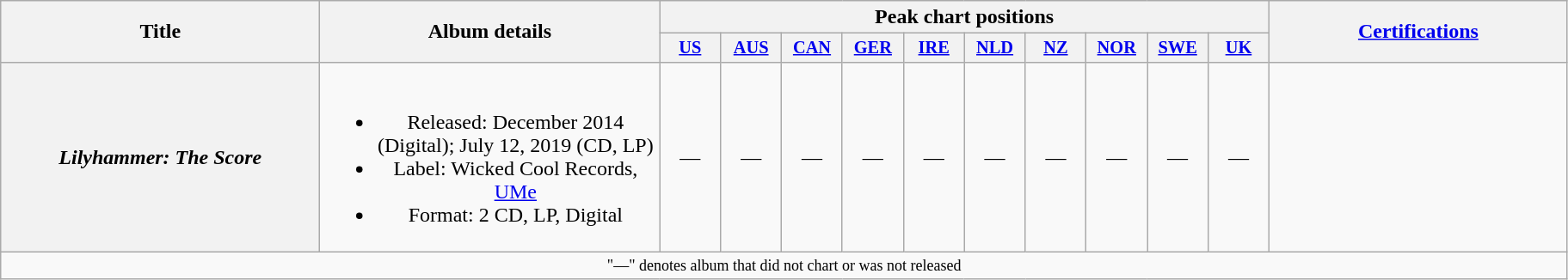<table class="wikitable plainrowheaders" style="text-align:center;">
<tr>
<th scope="col" rowspan="2" style="width:15em;">Title</th>
<th scope="col" rowspan="2" style="width:16em;">Album details</th>
<th scope="col" colspan="10">Peak chart positions</th>
<th scope="col" rowspan="2" style="width:14em;"><a href='#'>Certifications</a></th>
</tr>
<tr>
<th scope="col" style="width:3em;font-size:85%;"><a href='#'>US</a><br></th>
<th scope="col" style="width:3em;font-size:85%;"><a href='#'>AUS</a></th>
<th scope="col" style="width:3em;font-size:85%;"><a href='#'>CAN</a></th>
<th scope="col" style="width:3em;font-size:85%;"><a href='#'>GER</a></th>
<th scope="col" style="width:3em;font-size:85%;"><a href='#'>IRE</a></th>
<th scope="col" style="width:3em;font-size:85%;"><a href='#'>NLD</a></th>
<th scope="col" style="width:3em;font-size:85%;"><a href='#'>NZ</a></th>
<th scope="col" style="width:3em;font-size:85%;"><a href='#'>NOR</a></th>
<th scope="col" style="width:3em;font-size:85%;"><a href='#'>SWE</a></th>
<th scope="col" style="width:3em;font-size:85%;"><a href='#'>UK</a><br></th>
</tr>
<tr>
<th scope="row"><em>Lilyhammer: The Score</em></th>
<td><br><ul><li>Released: December 2014 (Digital); July 12, 2019 (CD, LP)</li><li>Label: Wicked Cool Records, <a href='#'>UMe</a></li><li>Format: 2 CD, LP, Digital</li></ul></td>
<td>—</td>
<td>—</td>
<td>—</td>
<td>—</td>
<td>—</td>
<td>—</td>
<td>—</td>
<td>—</td>
<td>—</td>
<td>—</td>
<td></td>
</tr>
<tr>
<td colspan="14" style="font-size:9pt">"—" denotes album that did not chart or was not released</td>
</tr>
</table>
